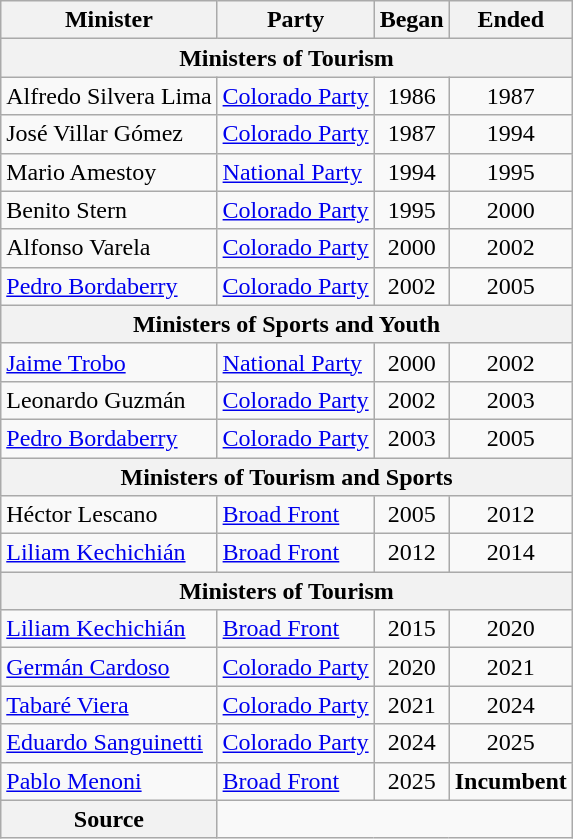<table class="wikitable">
<tr>
<th>Minister</th>
<th>Party</th>
<th>Began</th>
<th>Ended</th>
</tr>
<tr>
<th colspan="4">Ministers of Tourism</th>
</tr>
<tr>
<td>Alfredo Silvera Lima</td>
<td><a href='#'>Colorado Party</a></td>
<td style="text-align:center;">1986</td>
<td style="text-align:center;">1987</td>
</tr>
<tr>
<td>José Villar Gómez</td>
<td><a href='#'>Colorado Party</a></td>
<td style="text-align:center;">1987</td>
<td style="text-align:center;">1994</td>
</tr>
<tr>
<td>Mario Amestoy</td>
<td><a href='#'>National Party</a></td>
<td style="text-align:center;">1994</td>
<td style="text-align:center;">1995</td>
</tr>
<tr>
<td>Benito Stern</td>
<td><a href='#'>Colorado Party</a></td>
<td style="text-align:center;">1995</td>
<td style="text-align:center;">2000</td>
</tr>
<tr>
<td>Alfonso Varela</td>
<td><a href='#'>Colorado Party</a></td>
<td style="text-align:center;">2000</td>
<td style="text-align:center;">2002</td>
</tr>
<tr>
<td><a href='#'>Pedro Bordaberry</a></td>
<td><a href='#'>Colorado Party</a></td>
<td style="text-align:center;">2002</td>
<td style="text-align:center;">2005</td>
</tr>
<tr>
<th colspan="4">Ministers of Sports and Youth</th>
</tr>
<tr>
<td><a href='#'>Jaime Trobo</a></td>
<td><a href='#'>National Party</a></td>
<td style="text-align:center;">2000</td>
<td style="text-align:center;">2002</td>
</tr>
<tr>
<td>Leonardo Guzmán</td>
<td><a href='#'>Colorado Party</a></td>
<td style="text-align:center;">2002</td>
<td style="text-align:center;">2003</td>
</tr>
<tr>
<td><a href='#'>Pedro Bordaberry</a></td>
<td><a href='#'>Colorado Party</a></td>
<td style="text-align:center;">2003</td>
<td style="text-align:center;">2005</td>
</tr>
<tr>
<th colspan="4">Ministers of Tourism and Sports</th>
</tr>
<tr>
<td>Héctor Lescano</td>
<td><a href='#'>Broad Front</a></td>
<td style="text-align:center;">2005</td>
<td style="text-align:center;">2012</td>
</tr>
<tr>
<td><a href='#'>Liliam Kechichián</a></td>
<td><a href='#'>Broad Front</a></td>
<td style="text-align:center;">2012</td>
<td style="text-align:center;">2014</td>
</tr>
<tr>
<th colspan="4">Ministers of Tourism</th>
</tr>
<tr>
<td><a href='#'>Liliam Kechichián</a></td>
<td><a href='#'>Broad Front</a></td>
<td style="text-align:center;">2015</td>
<td style="text-align:center;">2020</td>
</tr>
<tr>
<td><a href='#'>Germán Cardoso</a></td>
<td><a href='#'>Colorado Party</a></td>
<td style="text-align:center;">2020</td>
<td style="text-align:center;">2021</td>
</tr>
<tr>
<td><a href='#'>Tabaré Viera</a></td>
<td><a href='#'>Colorado Party</a></td>
<td style="text-align:center;">2021</td>
<td style="text-align:center;">2024</td>
</tr>
<tr>
<td><a href='#'>Eduardo Sanguinetti</a></td>
<td><a href='#'>Colorado Party</a></td>
<td style="text-align:center;">2024</td>
<td style="text-align:center;">2025</td>
</tr>
<tr>
<td><a href='#'>Pablo Menoni</a></td>
<td><a href='#'>Broad Front</a></td>
<td style="text-align:center;">2025</td>
<td style="text-align:center;"><strong>Incumbent</strong></td>
</tr>
<tr>
<th>Source</th>
<td colspan="3"></td>
</tr>
</table>
